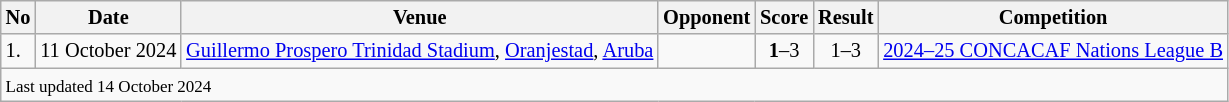<table class="wikitable" style="font-size:85%;">
<tr>
<th>No</th>
<th>Date</th>
<th>Venue</th>
<th>Opponent</th>
<th>Score</th>
<th>Result</th>
<th>Competition</th>
</tr>
<tr>
<td>1.</td>
<td>11 October 2024</td>
<td><a href='#'>Guillermo Prospero Trinidad Stadium</a>, <a href='#'>Oranjestad</a>, <a href='#'>Aruba</a></td>
<td></td>
<td align=center><strong>1</strong>–3</td>
<td align=center>1–3</td>
<td><a href='#'>2024–25 CONCACAF Nations League B</a></td>
</tr>
<tr>
<td colspan="7"><small>Last updated 14 October 2024</small></td>
</tr>
</table>
